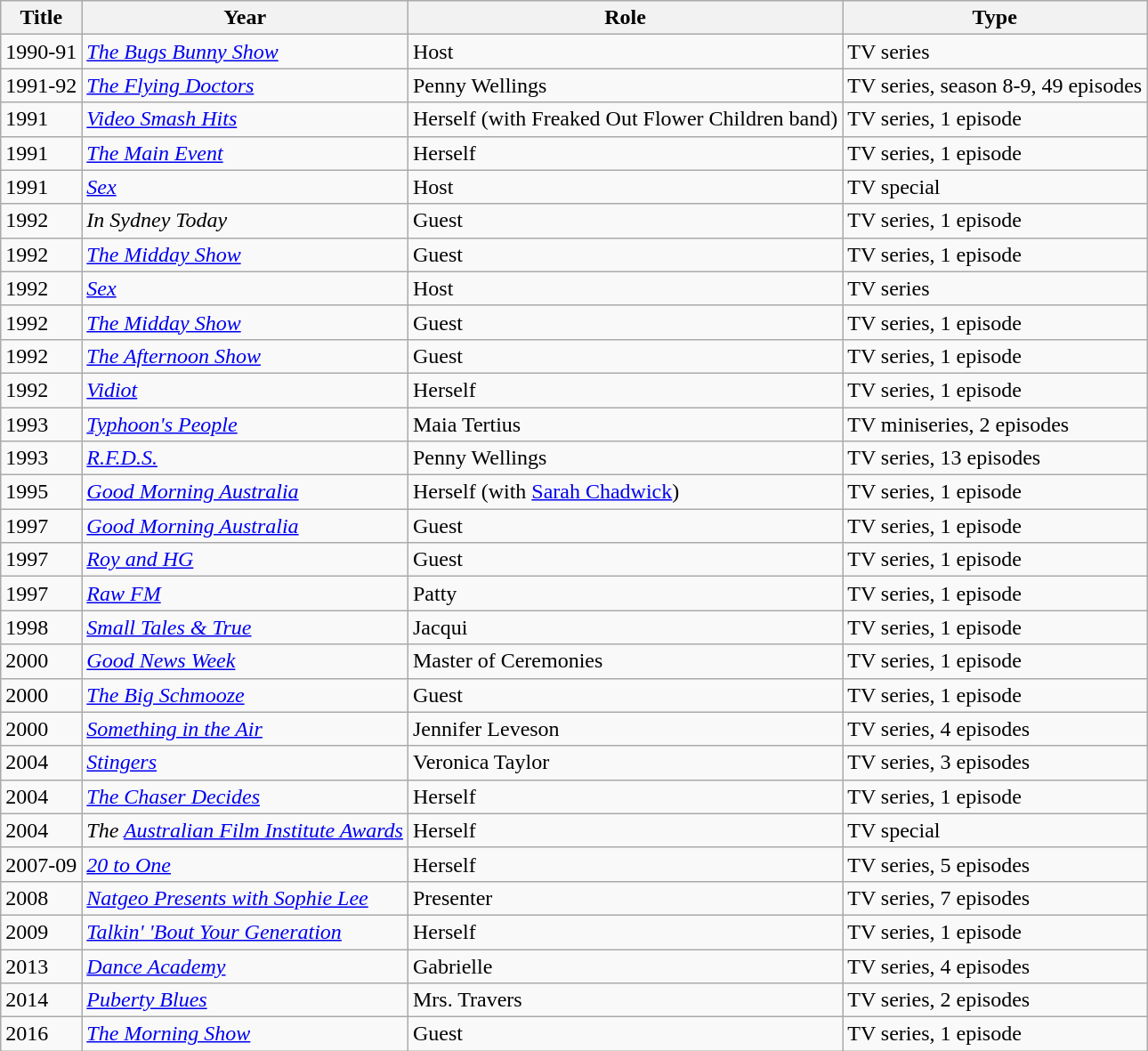<table class="wikitable">
<tr>
<th>Title</th>
<th>Year</th>
<th>Role</th>
<th>Type</th>
</tr>
<tr>
<td>1990-91</td>
<td><em><a href='#'>The Bugs Bunny Show</a></em></td>
<td>Host</td>
<td>TV series</td>
</tr>
<tr>
<td>1991-92</td>
<td><em><a href='#'>The Flying Doctors</a></em></td>
<td>Penny Wellings</td>
<td>TV series, season 8-9, 49 episodes</td>
</tr>
<tr>
<td>1991</td>
<td><em><a href='#'>Video Smash Hits</a></em></td>
<td>Herself (with Freaked Out Flower Children band)</td>
<td>TV series, 1 episode</td>
</tr>
<tr>
<td>1991</td>
<td><em><a href='#'>The Main Event</a></em></td>
<td>Herself</td>
<td>TV series, 1 episode</td>
</tr>
<tr>
<td>1991</td>
<td><em><a href='#'>Sex</a></em></td>
<td>Host</td>
<td>TV special</td>
</tr>
<tr>
<td>1992</td>
<td><em>In Sydney Today</em></td>
<td>Guest</td>
<td>TV series, 1 episode</td>
</tr>
<tr>
<td>1992</td>
<td><em><a href='#'>The Midday Show</a></em></td>
<td>Guest</td>
<td>TV series, 1 episode</td>
</tr>
<tr>
<td>1992</td>
<td><em><a href='#'>Sex</a></em></td>
<td>Host</td>
<td>TV series</td>
</tr>
<tr>
<td>1992</td>
<td><em><a href='#'>The Midday Show</a></em></td>
<td>Guest</td>
<td>TV series, 1 episode</td>
</tr>
<tr>
<td>1992</td>
<td><em><a href='#'>The Afternoon Show</a></em></td>
<td>Guest</td>
<td>TV series, 1 episode</td>
</tr>
<tr>
<td>1992</td>
<td><em><a href='#'>Vidiot</a></em></td>
<td>Herself</td>
<td>TV series, 1 episode</td>
</tr>
<tr>
<td>1993</td>
<td><em><a href='#'>Typhoon's People</a></em></td>
<td>Maia Tertius</td>
<td>TV miniseries, 2 episodes</td>
</tr>
<tr>
<td>1993</td>
<td><em><a href='#'>R.F.D.S.</a></em></td>
<td>Penny Wellings</td>
<td>TV series, 13 episodes</td>
</tr>
<tr>
<td>1995</td>
<td><em><a href='#'>Good Morning Australia</a></em></td>
<td>Herself (with <a href='#'>Sarah Chadwick</a>)</td>
<td>TV series, 1 episode</td>
</tr>
<tr>
<td>1997</td>
<td><em><a href='#'>Good Morning Australia</a></em></td>
<td>Guest</td>
<td>TV series, 1 episode</td>
</tr>
<tr>
<td>1997</td>
<td><em><a href='#'>Roy and HG</a></em></td>
<td>Guest</td>
<td>TV series, 1 episode</td>
</tr>
<tr>
<td>1997</td>
<td><em><a href='#'>Raw FM</a></em></td>
<td>Patty</td>
<td>TV series, 1 episode</td>
</tr>
<tr>
<td>1998</td>
<td><em><a href='#'>Small Tales & True</a></em></td>
<td>Jacqui</td>
<td>TV series, 1 episode</td>
</tr>
<tr>
<td>2000</td>
<td><em><a href='#'>Good News Week</a></em></td>
<td>Master of Ceremonies</td>
<td>TV series, 1 episode</td>
</tr>
<tr>
<td>2000</td>
<td><em><a href='#'>The Big Schmooze</a></em></td>
<td>Guest</td>
<td>TV series, 1 episode</td>
</tr>
<tr>
<td>2000</td>
<td><em><a href='#'>Something in the Air</a></em></td>
<td>Jennifer Leveson</td>
<td>TV series, 4 episodes</td>
</tr>
<tr>
<td>2004</td>
<td><em><a href='#'>Stingers</a></em></td>
<td>Veronica Taylor</td>
<td>TV series, 3 episodes</td>
</tr>
<tr>
<td>2004</td>
<td><em><a href='#'>The Chaser Decides</a></em></td>
<td>Herself</td>
<td>TV series, 1 episode</td>
</tr>
<tr>
<td>2004</td>
<td><em>The <a href='#'>Australian Film Institute Awards</a></em></td>
<td>Herself</td>
<td>TV special</td>
</tr>
<tr>
<td>2007-09</td>
<td><em><a href='#'>20 to One</a></em></td>
<td>Herself</td>
<td>TV series, 5 episodes</td>
</tr>
<tr>
<td>2008</td>
<td><em><a href='#'>Natgeo Presents with Sophie Lee</a></em></td>
<td>Presenter</td>
<td>TV series, 7 episodes</td>
</tr>
<tr>
<td>2009</td>
<td><em><a href='#'>Talkin' 'Bout Your Generation</a></em></td>
<td>Herself</td>
<td>TV series, 1 episode</td>
</tr>
<tr>
<td>2013</td>
<td><em><a href='#'>Dance Academy</a></em></td>
<td>Gabrielle</td>
<td>TV series, 4 episodes</td>
</tr>
<tr>
<td>2014</td>
<td><em><a href='#'>Puberty Blues</a></em></td>
<td>Mrs. Travers</td>
<td>TV series, 2 episodes</td>
</tr>
<tr>
<td>2016</td>
<td><em><a href='#'>The Morning Show</a></em></td>
<td>Guest</td>
<td>TV series, 1 episode</td>
</tr>
</table>
